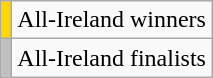<table class="wikitable">
<tr>
<td style="background-color:#FFD700"></td>
<td>All-Ireland winners</td>
</tr>
<tr>
<td style="background-color:#C0C0C0"></td>
<td>All-Ireland finalists</td>
</tr>
</table>
